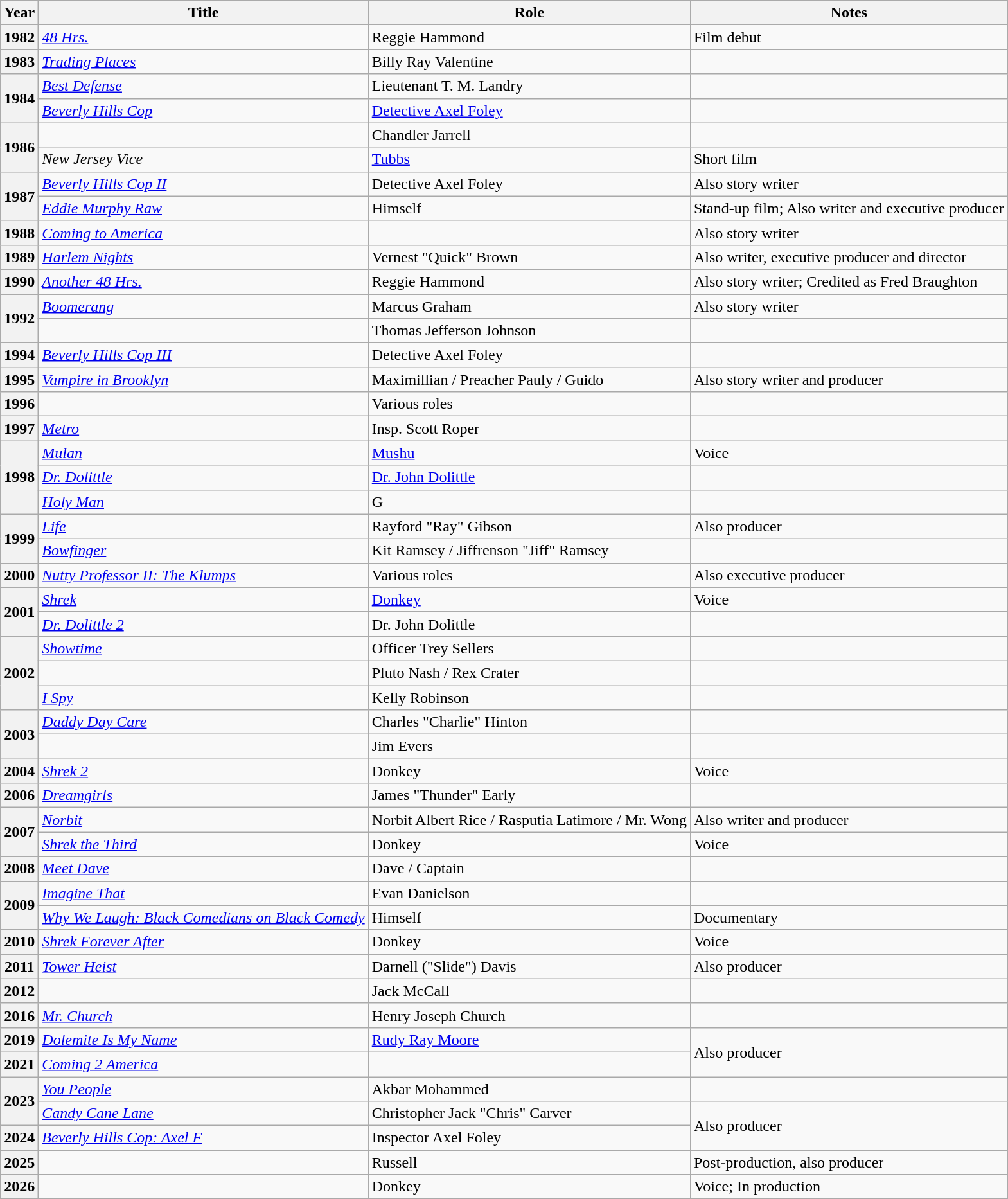<table class="wikitable plainrowheaders sortable">
<tr>
<th scope="row">Year</th>
<th scope="row">Title</th>
<th scope="row">Role</th>
<th scope="row" class="unsortable">Notes</th>
</tr>
<tr>
<th scope="row" style="text-align:center;">1982</th>
<td><em><a href='#'>48 Hrs.</a></em></td>
<td>Reggie Hammond</td>
<td>Film debut</td>
</tr>
<tr>
<th scope="row" style="text-align:center;">1983</th>
<td><em><a href='#'>Trading Places</a></em></td>
<td>Billy Ray Valentine</td>
<td></td>
</tr>
<tr>
<th scope="row" rowspan="2" style="text-align:center;">1984</th>
<td><em><a href='#'>Best Defense</a></em></td>
<td>Lieutenant T. M. Landry</td>
<td></td>
</tr>
<tr>
<td><em><a href='#'>Beverly Hills Cop</a></em></td>
<td><a href='#'>Detective Axel Foley</a></td>
<td></td>
</tr>
<tr>
<th scope="row" rowspan="2" style="text-align:center;">1986</th>
<td><em></em></td>
<td>Chandler Jarrell</td>
<td></td>
</tr>
<tr>
<td><em>New Jersey Vice</em></td>
<td><a href='#'>Tubbs</a></td>
<td>Short film</td>
</tr>
<tr>
<th scope="row" rowspan="2" style=text-align:center;">1987</th>
<td><em><a href='#'>Beverly Hills Cop II</a></em></td>
<td>Detective Axel Foley</td>
<td>Also story writer</td>
</tr>
<tr>
<td><em><a href='#'>Eddie Murphy Raw</a></em></td>
<td>Himself</td>
<td>Stand-up film; Also writer and executive producer</td>
</tr>
<tr>
<th scope="row" style="text-align:center;">1988</th>
<td><em><a href='#'>Coming to America</a></em></td>
<td></td>
<td>Also story writer</td>
</tr>
<tr>
<th scope="row" style="text-align:center;">1989</th>
<td><em><a href='#'>Harlem Nights</a></em></td>
<td>Vernest "Quick" Brown</td>
<td>Also writer, executive producer and director</td>
</tr>
<tr>
<th scope="row" style="text-align:center;">1990</th>
<td><em><a href='#'>Another 48 Hrs.</a></em></td>
<td>Reggie Hammond</td>
<td>Also story writer; Credited as Fred Braughton</td>
</tr>
<tr>
<th scope="row" rowspan="2" style="text-align:center;">1992</th>
<td><em><a href='#'>Boomerang</a></em></td>
<td>Marcus Graham</td>
<td>Also story writer</td>
</tr>
<tr>
<td><em></em></td>
<td>Thomas Jefferson Johnson</td>
<td></td>
</tr>
<tr>
<th scope="row" style="text-align:center;">1994</th>
<td><em><a href='#'>Beverly Hills Cop III</a></em></td>
<td>Detective Axel Foley</td>
<td></td>
</tr>
<tr>
<th scope="row" style="text-align:center;">1995</th>
<td><em><a href='#'>Vampire in Brooklyn</a></em></td>
<td>Maximillian / Preacher Pauly / Guido</td>
<td>Also story writer and producer</td>
</tr>
<tr>
<th scope="row" style="text-align:center;">1996</th>
<td><em></em></td>
<td>Various roles</td>
<td></td>
</tr>
<tr>
<th scope="row" style="text-align:center;">1997</th>
<td><em><a href='#'>Metro</a></em></td>
<td>Insp. Scott Roper</td>
<td></td>
</tr>
<tr>
<th scope="row" rowspan="3" style="text-align:center;">1998</th>
<td><em><a href='#'>Mulan</a></em></td>
<td><a href='#'>Mushu</a></td>
<td>Voice</td>
</tr>
<tr>
<td><em><a href='#'>Dr. Dolittle</a></em></td>
<td><a href='#'>Dr. John Dolittle</a></td>
<td></td>
</tr>
<tr>
<td><em><a href='#'>Holy Man</a></em></td>
<td>G</td>
<td></td>
</tr>
<tr>
<th scope="row" rowspan="2" style="text-align:center;">1999</th>
<td><em><a href='#'>Life</a></em></td>
<td>Rayford "Ray" Gibson</td>
<td>Also producer</td>
</tr>
<tr>
<td><em><a href='#'>Bowfinger</a></em></td>
<td>Kit Ramsey / Jiffrenson "Jiff" Ramsey</td>
<td></td>
</tr>
<tr>
<th scope="row" style="text-align:center;">2000</th>
<td><em><a href='#'>Nutty Professor II: The Klumps</a></em></td>
<td>Various roles</td>
<td>Also executive producer</td>
</tr>
<tr>
<th scope="row" rowspan="2" style="text-align:center;">2001</th>
<td><em><a href='#'>Shrek</a></em></td>
<td><a href='#'>Donkey</a></td>
<td>Voice</td>
</tr>
<tr>
<td><em><a href='#'>Dr. Dolittle 2</a></em></td>
<td>Dr. John Dolittle</td>
<td></td>
</tr>
<tr>
<th scope="row" rowspan="3" style="text-align:center;">2002</th>
<td><em><a href='#'>Showtime</a></em></td>
<td>Officer Trey Sellers</td>
<td></td>
</tr>
<tr>
<td><em></em></td>
<td>Pluto Nash / Rex Crater</td>
<td></td>
</tr>
<tr>
<td><em><a href='#'>I Spy</a></em></td>
<td>Kelly Robinson</td>
<td></td>
</tr>
<tr>
<th scope="row" rowspan="2" style="text-align:center;">2003</th>
<td><em><a href='#'>Daddy Day Care</a></em></td>
<td>Charles "Charlie" Hinton</td>
<td></td>
</tr>
<tr>
<td><em></em></td>
<td>Jim Evers</td>
<td></td>
</tr>
<tr>
<th scope="row" style="text-align:center;">2004</th>
<td><em><a href='#'>Shrek 2</a></em></td>
<td>Donkey</td>
<td>Voice</td>
</tr>
<tr>
<th scope="row" style="text-align:center;">2006</th>
<td><em><a href='#'>Dreamgirls</a></em></td>
<td>James "Thunder" Early</td>
<td></td>
</tr>
<tr>
<th scope="row" rowspan="2" style="text-align:center;">2007</th>
<td><em><a href='#'>Norbit</a></em></td>
<td>Norbit Albert Rice / Rasputia Latimore / Mr. Wong</td>
<td>Also writer and producer</td>
</tr>
<tr>
<td><em><a href='#'>Shrek the Third</a></em></td>
<td>Donkey</td>
<td>Voice</td>
</tr>
<tr>
<th scope="row" style="text-align:center;">2008</th>
<td><em><a href='#'>Meet Dave</a></em></td>
<td>Dave / Captain</td>
<td></td>
</tr>
<tr>
<th scope="row" rowspan="2" style="text-align:center;">2009</th>
<td><em><a href='#'>Imagine That</a></em></td>
<td>Evan Danielson</td>
<td></td>
</tr>
<tr>
<td><em><a href='#'>Why We Laugh: Black Comedians on Black Comedy</a></em></td>
<td>Himself</td>
<td>Documentary</td>
</tr>
<tr>
<th scope="row" style="text-align:center;">2010</th>
<td><em><a href='#'>Shrek Forever After</a></em></td>
<td>Donkey</td>
<td>Voice</td>
</tr>
<tr>
<th scope="row" style="text-align:center;">2011</th>
<td><em><a href='#'>Tower Heist</a></em></td>
<td>Darnell ("Slide") Davis</td>
<td>Also producer</td>
</tr>
<tr>
<th scope="row" style="text-align:center;">2012</th>
<td><em></em></td>
<td>Jack McCall</td>
<td></td>
</tr>
<tr>
<th scope="row" style="text-align:center;">2016</th>
<td><em><a href='#'>Mr. Church</a></em></td>
<td>Henry Joseph Church</td>
<td></td>
</tr>
<tr>
<th scope="row" style="text-align:center;">2019</th>
<td><em><a href='#'>Dolemite Is My Name</a></em></td>
<td><a href='#'>Rudy Ray Moore</a></td>
<td rowspan="2">Also producer</td>
</tr>
<tr>
<th scope="row" style="text-align:center;">2021</th>
<td><em><a href='#'>Coming 2 America</a></em></td>
<td></td>
</tr>
<tr>
<th scope="row" rowspan="2" style="text-align:center;">2023</th>
<td><em><a href='#'>You People</a></em></td>
<td>Akbar Mohammed</td>
<td></td>
</tr>
<tr>
<td><em><a href='#'>Candy Cane Lane</a></em></td>
<td>Christopher Jack "Chris" Carver</td>
<td rowspan="2">Also producer</td>
</tr>
<tr>
<th scope="row" style="text-align:center;">2024</th>
<td><em><a href='#'>Beverly Hills Cop: Axel F</a></em></td>
<td>Inspector Axel Foley</td>
</tr>
<tr>
<th scope="row" style="text-align:center;">2025</th>
<td></td>
<td>Russell</td>
<td>Post-production, also producer</td>
</tr>
<tr>
<th scope="row" style="text-align:center;">2026</th>
<td></td>
<td>Donkey</td>
<td>Voice; In production</td>
</tr>
</table>
